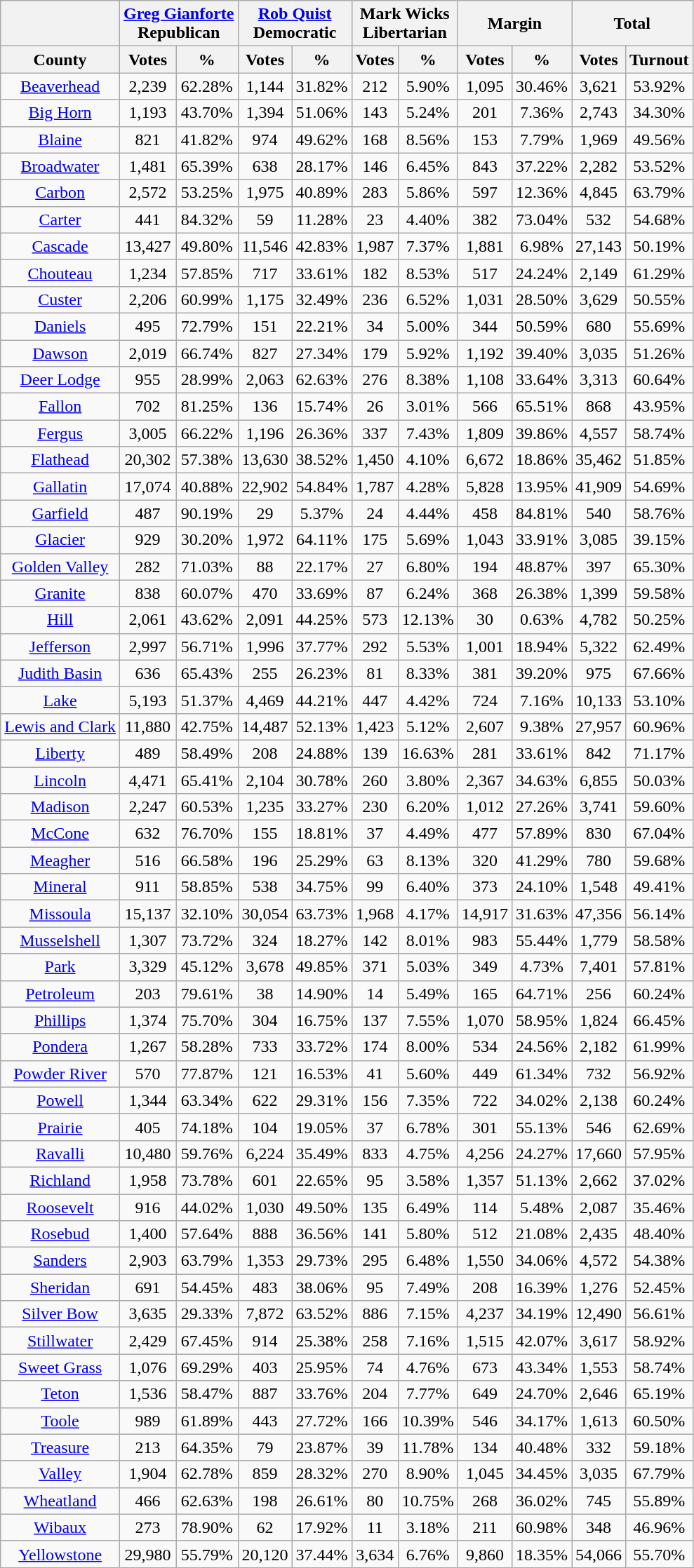<table class="wikitable sortable" style="text-align:center">
<tr>
<th></th>
<th style="text-align:center;" colspan="2"><a href='#'>Greg Gianforte</a><br>Republican</th>
<th style="text-align:center;" colspan="2"><a href='#'>Rob Quist</a><br>Democratic</th>
<th style="text-align:center;" colspan="2">Mark Wicks<br>Libertarian</th>
<th style="text-align:center;" colspan="2">Margin</th>
<th style="text-align:center;" colspan="2">Total</th>
</tr>
<tr>
<th align=center>County</th>
<th style="text-align:center;" data-sort-type="number">Votes</th>
<th style="text-align:center;" data-sort-type="number">%</th>
<th style="text-align:center;" data-sort-type="number">Votes</th>
<th style="text-align:center;" data-sort-type="number">%</th>
<th style="text-align:center;" data-sort-type="number">Votes</th>
<th style="text-align:center;" data-sort-type="number">%</th>
<th style="text-align:center;" data-sort-type="number">Votes</th>
<th style="text-align:center;" data-sort-type="number">%</th>
<th style="text-align:center;" data-sort-type="number">Votes</th>
<th style="text-align:cente" data-sort- type="number">Turnout</th>
</tr>
<tr>
<td align=center><a href='#'>Beaverhead</a></td>
<td>2,239</td>
<td>62.28%</td>
<td>1,144</td>
<td>31.82%</td>
<td>212</td>
<td>5.90%</td>
<td>1,095</td>
<td>30.46%</td>
<td>3,621</td>
<td>53.92%</td>
</tr>
<tr>
<td align=center><a href='#'>Big Horn</a></td>
<td>1,193</td>
<td>43.70%</td>
<td>1,394</td>
<td>51.06%</td>
<td>143</td>
<td>5.24%</td>
<td>201</td>
<td>7.36%</td>
<td>2,743</td>
<td>34.30%</td>
</tr>
<tr>
<td align=center><a href='#'>Blaine</a></td>
<td>821</td>
<td>41.82%</td>
<td>974</td>
<td>49.62%</td>
<td>168</td>
<td>8.56%</td>
<td>153</td>
<td>7.79%</td>
<td>1,969</td>
<td>49.56%</td>
</tr>
<tr>
<td align=center><a href='#'>Broadwater</a></td>
<td>1,481</td>
<td>65.39%</td>
<td>638</td>
<td>28.17%</td>
<td>146</td>
<td>6.45%</td>
<td>843</td>
<td>37.22%</td>
<td>2,282</td>
<td>53.52%</td>
</tr>
<tr>
<td align=center><a href='#'>Carbon</a></td>
<td>2,572</td>
<td>53.25%</td>
<td>1,975</td>
<td>40.89%</td>
<td>283</td>
<td>5.86%</td>
<td>597</td>
<td>12.36%</td>
<td>4,845</td>
<td>63.79%</td>
</tr>
<tr>
<td align=center><a href='#'>Carter</a></td>
<td>441</td>
<td>84.32%</td>
<td>59</td>
<td>11.28%</td>
<td>23</td>
<td>4.40%</td>
<td>382</td>
<td>73.04%</td>
<td>532</td>
<td>54.68%</td>
</tr>
<tr>
<td align=center><a href='#'>Cascade</a></td>
<td>13,427</td>
<td>49.80%</td>
<td>11,546</td>
<td>42.83%</td>
<td>1,987</td>
<td>7.37%</td>
<td>1,881</td>
<td>6.98%</td>
<td>27,143</td>
<td>50.19%</td>
</tr>
<tr>
<td align=center><a href='#'>Chouteau</a></td>
<td>1,234</td>
<td>57.85%</td>
<td>717</td>
<td>33.61%</td>
<td>182</td>
<td>8.53%</td>
<td>517</td>
<td>24.24%</td>
<td>2,149</td>
<td>61.29%</td>
</tr>
<tr>
<td align=center><a href='#'>Custer</a></td>
<td>2,206</td>
<td>60.99%</td>
<td>1,175</td>
<td>32.49%</td>
<td>236</td>
<td>6.52%</td>
<td>1,031</td>
<td>28.50%</td>
<td>3,629</td>
<td>50.55%</td>
</tr>
<tr>
<td align=center><a href='#'>Daniels</a></td>
<td>495</td>
<td>72.79%</td>
<td>151</td>
<td>22.21%</td>
<td>34</td>
<td>5.00%</td>
<td>344</td>
<td>50.59%</td>
<td>680</td>
<td>55.69%</td>
</tr>
<tr>
<td align=center><a href='#'>Dawson</a></td>
<td>2,019</td>
<td>66.74%</td>
<td>827</td>
<td>27.34%</td>
<td>179</td>
<td>5.92%</td>
<td>1,192</td>
<td>39.40%</td>
<td>3,035</td>
<td>51.26%</td>
</tr>
<tr>
<td align=center><a href='#'>Deer Lodge</a></td>
<td>955</td>
<td>28.99%</td>
<td>2,063</td>
<td>62.63%</td>
<td>276</td>
<td>8.38%</td>
<td>1,108</td>
<td>33.64%</td>
<td>3,313</td>
<td>60.64%</td>
</tr>
<tr>
<td align=center><a href='#'>Fallon</a></td>
<td>702</td>
<td>81.25%</td>
<td>136</td>
<td>15.74%</td>
<td>26</td>
<td>3.01%</td>
<td>566</td>
<td>65.51%</td>
<td>868</td>
<td>43.95%</td>
</tr>
<tr>
<td align=center><a href='#'>Fergus</a></td>
<td>3,005</td>
<td>66.22%</td>
<td>1,196</td>
<td>26.36%</td>
<td>337</td>
<td>7.43%</td>
<td>1,809</td>
<td>39.86%</td>
<td>4,557</td>
<td>58.74%</td>
</tr>
<tr>
<td align=center><a href='#'>Flathead</a></td>
<td>20,302</td>
<td>57.38%</td>
<td>13,630</td>
<td>38.52%</td>
<td>1,450</td>
<td>4.10%</td>
<td>6,672</td>
<td>18.86%</td>
<td>35,462</td>
<td>51.85%</td>
</tr>
<tr>
<td align=center><a href='#'>Gallatin</a></td>
<td>17,074</td>
<td>40.88%</td>
<td>22,902</td>
<td>54.84%</td>
<td>1,787</td>
<td>4.28%</td>
<td>5,828</td>
<td>13.95%</td>
<td>41,909</td>
<td>54.69%</td>
</tr>
<tr>
<td align=center><a href='#'>Garfield</a></td>
<td>487</td>
<td>90.19%</td>
<td>29</td>
<td>5.37%</td>
<td>24</td>
<td>4.44%</td>
<td>458</td>
<td>84.81%</td>
<td>540</td>
<td>58.76%</td>
</tr>
<tr>
<td align=center><a href='#'>Glacier</a></td>
<td>929</td>
<td>30.20%</td>
<td>1,972</td>
<td>64.11%</td>
<td>175</td>
<td>5.69%</td>
<td>1,043</td>
<td>33.91%</td>
<td>3,085</td>
<td>39.15%</td>
</tr>
<tr>
<td align=center><a href='#'>Golden Valley</a></td>
<td>282</td>
<td>71.03%</td>
<td>88</td>
<td>22.17%</td>
<td>27</td>
<td>6.80%</td>
<td>194</td>
<td>48.87%</td>
<td>397</td>
<td>65.30%</td>
</tr>
<tr>
<td align=center><a href='#'>Granite</a></td>
<td>838</td>
<td>60.07%</td>
<td>470</td>
<td>33.69%</td>
<td>87</td>
<td>6.24%</td>
<td>368</td>
<td>26.38%</td>
<td>1,399</td>
<td>59.58%</td>
</tr>
<tr>
<td align=center><a href='#'>Hill</a></td>
<td>2,061</td>
<td>43.62%</td>
<td>2,091</td>
<td>44.25%</td>
<td>573</td>
<td>12.13%</td>
<td>30</td>
<td>0.63%</td>
<td>4,782</td>
<td>50.25%</td>
</tr>
<tr>
<td align=center><a href='#'>Jefferson</a></td>
<td>2,997</td>
<td>56.71%</td>
<td>1,996</td>
<td>37.77%</td>
<td>292</td>
<td>5.53%</td>
<td>1,001</td>
<td>18.94%</td>
<td>5,322</td>
<td>62.49%</td>
</tr>
<tr>
<td align=center><a href='#'>Judith Basin</a></td>
<td>636</td>
<td>65.43%</td>
<td>255</td>
<td>26.23%</td>
<td>81</td>
<td>8.33%</td>
<td>381</td>
<td>39.20%</td>
<td>975</td>
<td>67.66%</td>
</tr>
<tr>
<td align=center><a href='#'>Lake</a></td>
<td>5,193</td>
<td>51.37%</td>
<td>4,469</td>
<td>44.21%</td>
<td>447</td>
<td>4.42%</td>
<td>724</td>
<td>7.16%</td>
<td>10,133</td>
<td>53.10%</td>
</tr>
<tr>
<td align=center><a href='#'>Lewis and Clark</a></td>
<td>11,880</td>
<td>42.75%</td>
<td>14,487</td>
<td>52.13%</td>
<td>1,423</td>
<td>5.12%</td>
<td>2,607</td>
<td>9.38%</td>
<td>27,957</td>
<td>60.96%</td>
</tr>
<tr>
<td align=center><a href='#'>Liberty</a></td>
<td>489</td>
<td>58.49%</td>
<td>208</td>
<td>24.88%</td>
<td>139</td>
<td>16.63%</td>
<td>281</td>
<td>33.61%</td>
<td>842</td>
<td>71.17%</td>
</tr>
<tr>
<td align=center><a href='#'>Lincoln</a></td>
<td>4,471</td>
<td>65.41%</td>
<td>2,104</td>
<td>30.78%</td>
<td>260</td>
<td>3.80%</td>
<td>2,367</td>
<td>34.63%</td>
<td>6,855</td>
<td>50.03%</td>
</tr>
<tr>
<td align=center><a href='#'>Madison</a></td>
<td>2,247</td>
<td>60.53%</td>
<td>1,235</td>
<td>33.27%</td>
<td>230</td>
<td>6.20%</td>
<td>1,012</td>
<td>27.26%</td>
<td>3,741</td>
<td>59.60%</td>
</tr>
<tr>
<td align=center><a href='#'>McCone</a></td>
<td>632</td>
<td>76.70%</td>
<td>155</td>
<td>18.81%</td>
<td>37</td>
<td>4.49%</td>
<td>477</td>
<td>57.89%</td>
<td>830</td>
<td>67.04%</td>
</tr>
<tr>
<td align=center><a href='#'>Meagher</a></td>
<td>516</td>
<td>66.58%</td>
<td>196</td>
<td>25.29%</td>
<td>63</td>
<td>8.13%</td>
<td>320</td>
<td>41.29%</td>
<td>780</td>
<td>59.68%</td>
</tr>
<tr>
<td align=center><a href='#'>Mineral</a></td>
<td>911</td>
<td>58.85%</td>
<td>538</td>
<td>34.75%</td>
<td>99</td>
<td>6.40%</td>
<td>373</td>
<td>24.10%</td>
<td>1,548</td>
<td>49.41%</td>
</tr>
<tr>
<td align=center><a href='#'>Missoula</a></td>
<td>15,137</td>
<td>32.10%</td>
<td>30,054</td>
<td>63.73%</td>
<td>1,968</td>
<td>4.17%</td>
<td>14,917</td>
<td>31.63%</td>
<td>47,356</td>
<td>56.14%</td>
</tr>
<tr>
<td align=center><a href='#'>Musselshell</a></td>
<td>1,307</td>
<td>73.72%</td>
<td>324</td>
<td>18.27%</td>
<td>142</td>
<td>8.01%</td>
<td>983</td>
<td>55.44%</td>
<td>1,779</td>
<td>58.58%</td>
</tr>
<tr>
<td align=center><a href='#'>Park</a></td>
<td>3,329</td>
<td>45.12%</td>
<td>3,678</td>
<td>49.85%</td>
<td>371</td>
<td>5.03%</td>
<td>349</td>
<td>4.73%</td>
<td>7,401</td>
<td>57.81%</td>
</tr>
<tr>
<td align=center><a href='#'>Petroleum</a></td>
<td>203</td>
<td>79.61%</td>
<td>38</td>
<td>14.90%</td>
<td>14</td>
<td>5.49%</td>
<td>165</td>
<td>64.71%</td>
<td>256</td>
<td>60.24%</td>
</tr>
<tr>
<td align=center><a href='#'>Phillips</a></td>
<td>1,374</td>
<td>75.70%</td>
<td>304</td>
<td>16.75%</td>
<td>137</td>
<td>7.55%</td>
<td>1,070</td>
<td>58.95%</td>
<td>1,824</td>
<td>66.45%</td>
</tr>
<tr>
<td align=center><a href='#'>Pondera</a></td>
<td>1,267</td>
<td>58.28%</td>
<td>733</td>
<td>33.72%</td>
<td>174</td>
<td>8.00%</td>
<td>534</td>
<td>24.56%</td>
<td>2,182</td>
<td>61.99%</td>
</tr>
<tr>
<td align=center><a href='#'>Powder River</a></td>
<td>570</td>
<td>77.87%</td>
<td>121</td>
<td>16.53%</td>
<td>41</td>
<td>5.60%</td>
<td>449</td>
<td>61.34%</td>
<td>732</td>
<td>56.92%</td>
</tr>
<tr>
<td align=center><a href='#'>Powell</a></td>
<td>1,344</td>
<td>63.34%</td>
<td>622</td>
<td>29.31%</td>
<td>156</td>
<td>7.35%</td>
<td>722</td>
<td>34.02%</td>
<td>2,138</td>
<td>60.24%</td>
</tr>
<tr>
<td align=center><a href='#'>Prairie</a></td>
<td>405</td>
<td>74.18%</td>
<td>104</td>
<td>19.05%</td>
<td>37</td>
<td>6.78%</td>
<td>301</td>
<td>55.13%</td>
<td>546</td>
<td>62.69%</td>
</tr>
<tr>
<td align=center><a href='#'>Ravalli</a></td>
<td>10,480</td>
<td>59.76%</td>
<td>6,224</td>
<td>35.49%</td>
<td>833</td>
<td>4.75%</td>
<td>4,256</td>
<td>24.27%</td>
<td>17,660</td>
<td>57.95%</td>
</tr>
<tr>
<td align=center><a href='#'>Richland</a></td>
<td>1,958</td>
<td>73.78%</td>
<td>601</td>
<td>22.65%</td>
<td>95</td>
<td>3.58%</td>
<td>1,357</td>
<td>51.13%</td>
<td>2,662</td>
<td>37.02%</td>
</tr>
<tr>
<td align=center><a href='#'>Roosevelt</a></td>
<td>916</td>
<td>44.02%</td>
<td>1,030</td>
<td>49.50%</td>
<td>135</td>
<td>6.49%</td>
<td>114</td>
<td>5.48%</td>
<td>2,087</td>
<td>35.46%</td>
</tr>
<tr>
<td align=center><a href='#'>Rosebud</a></td>
<td>1,400</td>
<td>57.64%</td>
<td>888</td>
<td>36.56%</td>
<td>141</td>
<td>5.80%</td>
<td>512</td>
<td>21.08%</td>
<td>2,435</td>
<td>48.40%</td>
</tr>
<tr>
<td align=center><a href='#'>Sanders</a></td>
<td>2,903</td>
<td>63.79%</td>
<td>1,353</td>
<td>29.73%</td>
<td>295</td>
<td>6.48%</td>
<td>1,550</td>
<td>34.06%</td>
<td>4,572</td>
<td>54.38%</td>
</tr>
<tr>
<td align=center><a href='#'>Sheridan</a></td>
<td>691</td>
<td>54.45%</td>
<td>483</td>
<td>38.06%</td>
<td>95</td>
<td>7.49%</td>
<td>208</td>
<td>16.39%</td>
<td>1,276</td>
<td>52.45%</td>
</tr>
<tr>
<td align=center><a href='#'>Silver Bow</a></td>
<td>3,635</td>
<td>29.33%</td>
<td>7,872</td>
<td>63.52%</td>
<td>886</td>
<td>7.15%</td>
<td>4,237</td>
<td>34.19%</td>
<td>12,490</td>
<td>56.61%</td>
</tr>
<tr>
<td align=center><a href='#'>Stillwater</a></td>
<td>2,429</td>
<td>67.45%</td>
<td>914</td>
<td>25.38%</td>
<td>258</td>
<td>7.16%</td>
<td>1,515</td>
<td>42.07%</td>
<td>3,617</td>
<td>58.92%</td>
</tr>
<tr>
<td align=center><a href='#'>Sweet Grass</a></td>
<td>1,076</td>
<td>69.29%</td>
<td>403</td>
<td>25.95%</td>
<td>74</td>
<td>4.76%</td>
<td>673</td>
<td>43.34%</td>
<td>1,553</td>
<td>58.74%</td>
</tr>
<tr>
<td align=center><a href='#'>Teton</a></td>
<td>1,536</td>
<td>58.47%</td>
<td>887</td>
<td>33.76%</td>
<td>204</td>
<td>7.77%</td>
<td>649</td>
<td>24.70%</td>
<td>2,646</td>
<td>65.19%</td>
</tr>
<tr>
<td align=center><a href='#'>Toole</a></td>
<td>989</td>
<td>61.89%</td>
<td>443</td>
<td>27.72%</td>
<td>166</td>
<td>10.39%</td>
<td>546</td>
<td>34.17%</td>
<td>1,613</td>
<td>60.50%</td>
</tr>
<tr>
<td align=center><a href='#'>Treasure</a></td>
<td>213</td>
<td>64.35%</td>
<td>79</td>
<td>23.87%</td>
<td>39</td>
<td>11.78%</td>
<td>134</td>
<td>40.48%</td>
<td>332</td>
<td>59.18%</td>
</tr>
<tr>
<td align=center><a href='#'>Valley</a></td>
<td>1,904</td>
<td>62.78%</td>
<td>859</td>
<td>28.32%</td>
<td>270</td>
<td>8.90%</td>
<td>1,045</td>
<td>34.45%</td>
<td>3,035</td>
<td>67.79%</td>
</tr>
<tr>
<td align=center><a href='#'>Wheatland</a></td>
<td>466</td>
<td>62.63%</td>
<td>198</td>
<td>26.61%</td>
<td>80</td>
<td>10.75%</td>
<td>268</td>
<td>36.02%</td>
<td>745</td>
<td>55.89%</td>
</tr>
<tr>
<td align=center><a href='#'>Wibaux</a></td>
<td>273</td>
<td>78.90%</td>
<td>62</td>
<td>17.92%</td>
<td>11</td>
<td>3.18%</td>
<td>211</td>
<td>60.98%</td>
<td>348</td>
<td>46.96%</td>
</tr>
<tr>
<td align=center><a href='#'>Yellowstone</a></td>
<td>29,980</td>
<td>55.79%</td>
<td>20,120</td>
<td>37.44%</td>
<td>3,634</td>
<td>6.76%</td>
<td>9,860</td>
<td>18.35%</td>
<td>54,066</td>
<td>55.70%</td>
</tr>
</table>
